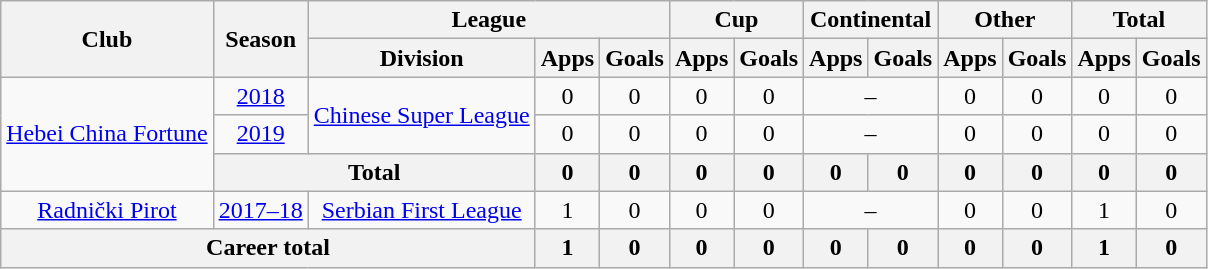<table class="wikitable" style="text-align: center">
<tr>
<th rowspan="2">Club</th>
<th rowspan="2">Season</th>
<th colspan="3">League</th>
<th colspan="2">Cup</th>
<th colspan="2">Continental</th>
<th colspan="2">Other</th>
<th colspan="2">Total</th>
</tr>
<tr>
<th>Division</th>
<th>Apps</th>
<th>Goals</th>
<th>Apps</th>
<th>Goals</th>
<th>Apps</th>
<th>Goals</th>
<th>Apps</th>
<th>Goals</th>
<th>Apps</th>
<th>Goals</th>
</tr>
<tr>
<td rowspan="3"><a href='#'>Hebei China Fortune</a></td>
<td><a href='#'>2018</a></td>
<td rowspan="2"><a href='#'>Chinese Super League</a></td>
<td>0</td>
<td>0</td>
<td>0</td>
<td>0</td>
<td colspan="2">–</td>
<td>0</td>
<td>0</td>
<td>0</td>
<td>0</td>
</tr>
<tr>
<td><a href='#'>2019</a></td>
<td>0</td>
<td>0</td>
<td>0</td>
<td>0</td>
<td colspan="2">–</td>
<td>0</td>
<td>0</td>
<td>0</td>
<td>0</td>
</tr>
<tr>
<th colspan=2>Total</th>
<th>0</th>
<th>0</th>
<th>0</th>
<th>0</th>
<th>0</th>
<th>0</th>
<th>0</th>
<th>0</th>
<th>0</th>
<th>0</th>
</tr>
<tr>
<td><a href='#'>Radnički Pirot</a></td>
<td><a href='#'>2017–18</a></td>
<td><a href='#'>Serbian First League</a></td>
<td>1</td>
<td>0</td>
<td>0</td>
<td>0</td>
<td colspan="2">–</td>
<td>0</td>
<td>0</td>
<td>1</td>
<td>0</td>
</tr>
<tr>
<th colspan=3>Career total</th>
<th>1</th>
<th>0</th>
<th>0</th>
<th>0</th>
<th>0</th>
<th>0</th>
<th>0</th>
<th>0</th>
<th>1</th>
<th>0</th>
</tr>
</table>
